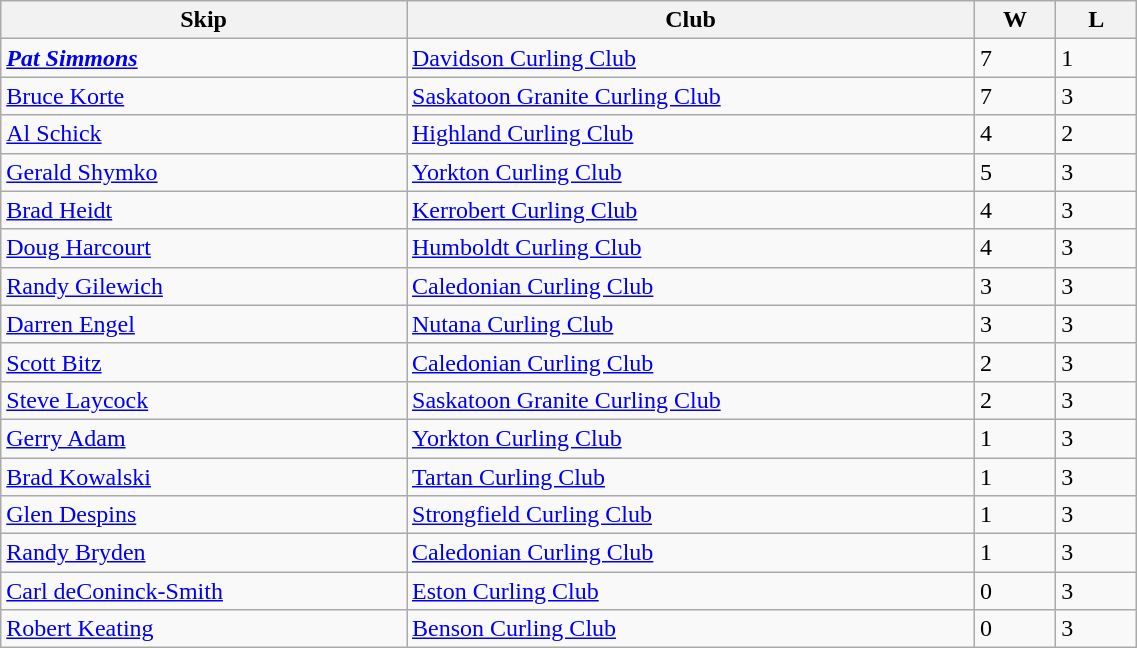<table class="wikitable" width=60%>
<tr>
<th width=25%>Skip</th>
<th width=35%>Club</th>
<th width=5%>W</th>
<th width=5%>L</th>
</tr>
<tr>
<td><strong><em><a href='#'>Pat Simmons</a></em></strong></td>
<td><a href='#'>Davidson Curling Club</a></td>
<td>7</td>
<td>1</td>
</tr>
<tr>
<td><a href='#'>Bruce Korte</a></td>
<td><a href='#'>Saskatoon Granite Curling Club</a></td>
<td>7</td>
<td>3</td>
</tr>
<tr>
<td><a href='#'>Al Schick</a></td>
<td><a href='#'>Highland Curling Club</a></td>
<td>4</td>
<td>2</td>
</tr>
<tr>
<td><a href='#'>Gerald Shymko</a></td>
<td><a href='#'>Yorkton Curling Club</a></td>
<td>5</td>
<td>3</td>
</tr>
<tr>
<td><a href='#'>Brad Heidt</a></td>
<td><a href='#'>Kerrobert Curling Club</a></td>
<td>4</td>
<td>3</td>
</tr>
<tr>
<td><a href='#'>Doug Harcourt</a></td>
<td><a href='#'>Humboldt Curling Club</a></td>
<td>4</td>
<td>3</td>
</tr>
<tr>
<td><a href='#'>Randy Gilewich</a></td>
<td><a href='#'>Caledonian Curling Club</a></td>
<td>3</td>
<td>3</td>
</tr>
<tr>
<td><a href='#'>Darren Engel</a></td>
<td><a href='#'>Nutana Curling Club</a></td>
<td>3</td>
<td>3</td>
</tr>
<tr>
<td><a href='#'>Scott Bitz</a></td>
<td><a href='#'>Caledonian Curling Club</a></td>
<td>2</td>
<td>3</td>
</tr>
<tr>
<td><a href='#'>Steve Laycock</a></td>
<td><a href='#'>Saskatoon Granite Curling Club</a></td>
<td>2</td>
<td>3</td>
</tr>
<tr>
<td><a href='#'>Gerry Adam</a></td>
<td><a href='#'>Yorkton Curling Club</a></td>
<td>1</td>
<td>3</td>
</tr>
<tr>
<td><a href='#'>Brad Kowalski</a></td>
<td><a href='#'>Tartan Curling Club</a></td>
<td>1</td>
<td>3</td>
</tr>
<tr>
<td><a href='#'>Glen Despins</a></td>
<td><a href='#'>Strongfield Curling Club</a></td>
<td>1</td>
<td>3</td>
</tr>
<tr>
<td><a href='#'>Randy Bryden</a></td>
<td><a href='#'>Caledonian Curling Club</a></td>
<td>1</td>
<td>3</td>
</tr>
<tr>
<td><a href='#'>Carl deConinck-Smith</a></td>
<td><a href='#'>Eston Curling Club</a></td>
<td>0</td>
<td>3</td>
</tr>
<tr>
<td><a href='#'>Robert Keating</a></td>
<td><a href='#'>Benson Curling Club</a></td>
<td>0</td>
<td>3</td>
</tr>
</table>
